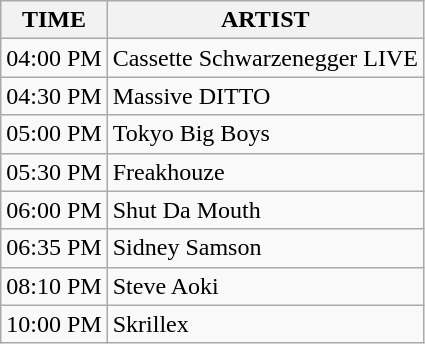<table class="wikitable">
<tr>
<th>TIME</th>
<th>ARTIST</th>
</tr>
<tr>
<td>04:00 PM</td>
<td>Cassette Schwarzenegger LIVE</td>
</tr>
<tr>
<td>04:30 PM</td>
<td>Massive DITTO</td>
</tr>
<tr>
<td>05:00 PM</td>
<td>Tokyo Big Boys</td>
</tr>
<tr>
<td>05:30 PM</td>
<td>Freakhouze</td>
</tr>
<tr>
<td>06:00 PM</td>
<td>Shut Da Mouth</td>
</tr>
<tr>
<td>06:35 PM</td>
<td>Sidney Samson</td>
</tr>
<tr>
<td>08:10 PM</td>
<td>Steve Aoki</td>
</tr>
<tr>
<td>10:00 PM</td>
<td>Skrillex</td>
</tr>
</table>
